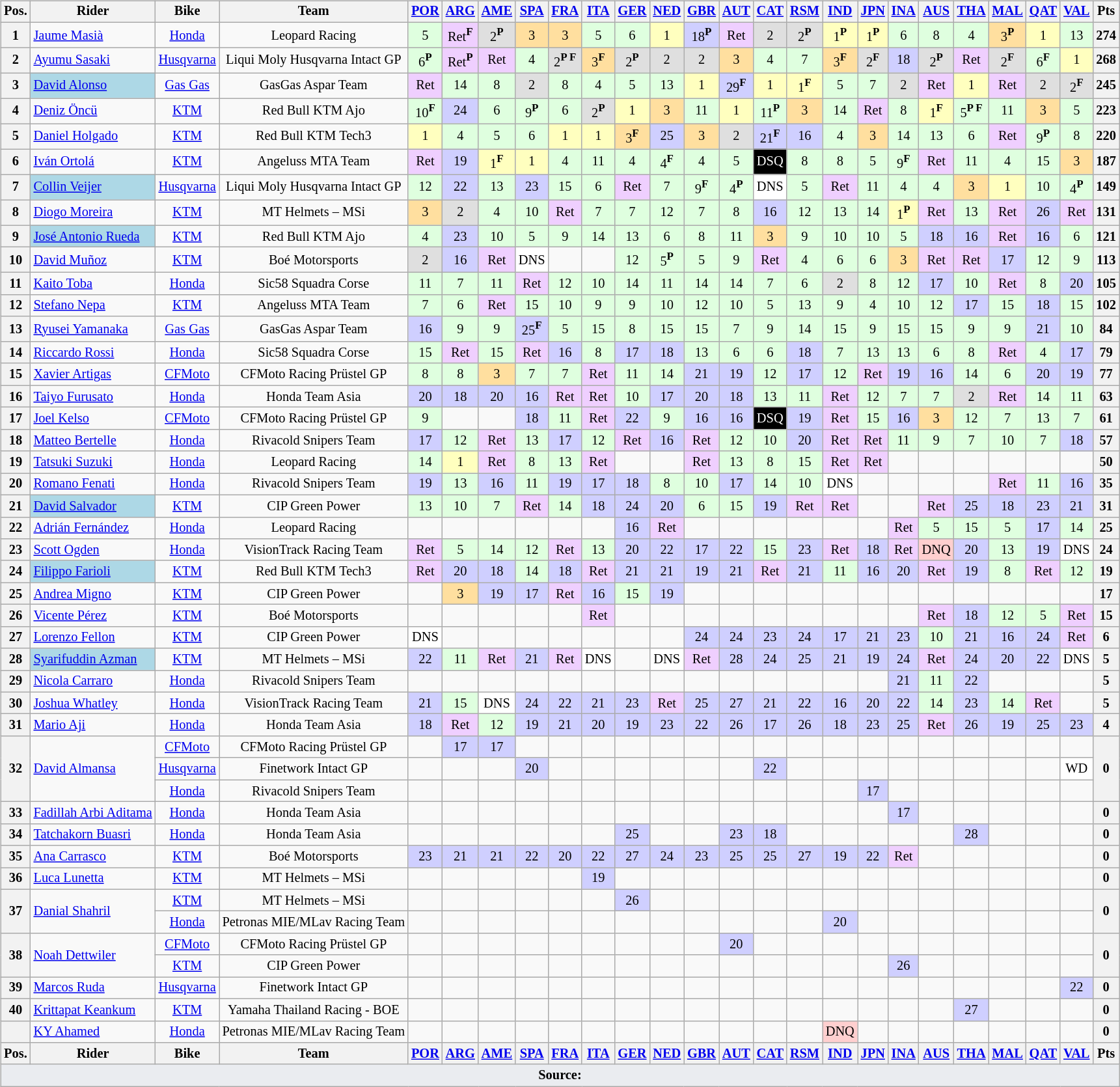<table>
<tr>
<td><br><table class="wikitable" style="font-size:85%; text-align:center;">
<tr>
<th>Pos.</th>
<th>Rider</th>
<th>Bike</th>
<th>Team</th>
<th><a href='#'>POR</a><br></th>
<th><a href='#'>ARG</a><br></th>
<th><a href='#'>AME</a><br></th>
<th><a href='#'>SPA</a><br></th>
<th><a href='#'>FRA</a><br></th>
<th><a href='#'>ITA</a><br></th>
<th><a href='#'>GER</a><br></th>
<th><a href='#'>NED</a><br></th>
<th><a href='#'>GBR</a><br></th>
<th><a href='#'>AUT</a><br></th>
<th><a href='#'>CAT</a><br></th>
<th><a href='#'>RSM</a><br></th>
<th><a href='#'>IND</a><br></th>
<th><a href='#'>JPN</a><br></th>
<th><a href='#'>INA</a><br></th>
<th><a href='#'>AUS</a><br></th>
<th><a href='#'>THA</a><br></th>
<th><a href='#'>MAL</a><br></th>
<th><a href='#'>QAT</a><br></th>
<th><a href='#'>VAL</a><br></th>
<th>Pts</th>
</tr>
<tr>
<th>1</th>
<td align="left"> <a href='#'>Jaume Masià</a></td>
<td><a href='#'>Honda</a></td>
<td>Leopard Racing</td>
<td bgcolor="#dfffdf">5</td>
<td bgcolor="#efcfff">Ret<strong><sup>F</sup></strong></td>
<td bgcolor="#dfdfdf">2<strong><sup>P</sup></strong></td>
<td bgcolor="#ffdf9f">3</td>
<td bgcolor="#ffdf9f">3</td>
<td bgcolor="#dfffdf">5</td>
<td bgcolor="#dfffdf">6</td>
<td bgcolor="#ffffbf">1</td>
<td bgcolor="#cfcfff">18<strong><sup>P</sup></strong></td>
<td bgcolor="#efcfff">Ret</td>
<td bgcolor="#dfdfdf">2</td>
<td bgcolor="#dfdfdf">2<strong><sup>P</sup></strong></td>
<td bgcolor="#ffffbf">1<strong><sup>P</sup></strong></td>
<td bgcolor="#ffffbf">1<strong><sup>P</sup></strong></td>
<td bgcolor="#dfffdf">6</td>
<td bgcolor="#dfffdf">8</td>
<td bgcolor="#dfffdf">4</td>
<td bgcolor="#ffdf9f">3<strong><sup>P</sup></strong></td>
<td bgcolor="#ffffbf">1</td>
<td bgcolor="#dfffdf">13</td>
<th>274</th>
</tr>
<tr>
<th>2</th>
<td align="left"> <a href='#'>Ayumu Sasaki</a></td>
<td><a href='#'>Husqvarna</a></td>
<td nowrap="">Liqui Moly Husqvarna Intact GP</td>
<td bgcolor="#dfffdf">6<strong><sup>P</sup></strong></td>
<td bgcolor="#efcfff">Ret<strong><sup>P</sup></strong></td>
<td bgcolor="#efcfff">Ret</td>
<td bgcolor="#dfffdf">4</td>
<td bgcolor="#dfdfdf">2<strong><sup>P F</sup></strong></td>
<td bgcolor="#ffdf9f">3<strong><sup>F</sup></strong></td>
<td bgcolor="#dfdfdf">2<strong><sup>P</sup></strong></td>
<td bgcolor="#dfdfdf">2</td>
<td bgcolor="#dfdfdf">2</td>
<td bgcolor="#ffdf9f">3</td>
<td bgcolor="#dfffdf">4</td>
<td bgcolor="#dfffdf">7</td>
<td bgcolor="#ffdf9f">3<strong><sup>F</sup></strong></td>
<td bgcolor="#dfdfdf">2<strong><sup>F</sup></strong></td>
<td bgcolor="#cfcfff">18</td>
<td bgcolor="#dfdfdf">2<strong><sup>P</sup></strong></td>
<td bgcolor="#efcfff">Ret</td>
<td bgcolor="#dfdfdf">2<strong><sup>F</sup></strong></td>
<td bgcolor="#dfffdf">6<strong><sup>F</sup></strong></td>
<td bgcolor="#ffffbf">1</td>
<th>268</th>
</tr>
<tr>
<th>3</th>
<td style="background:lightblue;" align=left> <a href='#'>David Alonso</a></td>
<td><a href='#'>Gas Gas</a></td>
<td>GasGas Aspar Team</td>
<td bgcolor="#efcfff">Ret</td>
<td bgcolor="#dfffdf">14</td>
<td bgcolor="#dfffdf">8</td>
<td bgcolor="#dfdfdf">2</td>
<td bgcolor="#dfffdf">8</td>
<td bgcolor="#dfffdf">4</td>
<td bgcolor="#dfffdf">5</td>
<td bgcolor="#dfffdf">13</td>
<td bgcolor="#ffffbf">1</td>
<td bgcolor="#cfcfff">29<strong><sup>F</sup></strong></td>
<td bgcolor="#ffffbf">1</td>
<td bgcolor="#ffffbf">1<strong><sup>F</sup></strong></td>
<td bgcolor="#dfffdf">5</td>
<td bgcolor="#dfffdf">7</td>
<td bgcolor="#dfdfdf">2</td>
<td bgcolor="#efcfff">Ret</td>
<td bgcolor="#ffffbf">1</td>
<td bgcolor="#efcfff">Ret</td>
<td bgcolor="#dfdfdf">2</td>
<td bgcolor="#dfdfdf">2<strong><sup>F</sup></strong></td>
<th>245</th>
</tr>
<tr>
<th>4</th>
<td align="left"> <a href='#'>Deniz Öncü</a></td>
<td><a href='#'>KTM</a></td>
<td>Red Bull KTM Ajo</td>
<td bgcolor="#dfffdf">10<strong><sup>F</sup></strong></td>
<td bgcolor="#cfcfff">24</td>
<td bgcolor="#dfffdf">6</td>
<td bgcolor="#dfffdf">9<strong><sup>P</sup></strong></td>
<td bgcolor="#dfffdf">6</td>
<td bgcolor="#dfdfdf">2<strong><sup>P</sup></strong></td>
<td bgcolor="#ffffbf">1</td>
<td bgcolor="#ffdf9f">3</td>
<td bgcolor="#dfffdf">11</td>
<td bgcolor="#ffffbf">1</td>
<td bgcolor="#dfffdf">11<strong><sup>P</sup></strong></td>
<td bgcolor="#ffdf9f">3</td>
<td bgcolor="#dfffdf">14</td>
<td bgcolor="#efcfff">Ret</td>
<td bgcolor="#dfffdf">8</td>
<td bgcolor="#ffffbf">1<strong><sup>F</sup></strong></td>
<td bgcolor="#dfffdf">5<strong><sup>P F</sup></strong></td>
<td bgcolor="#dfffdf">11</td>
<td bgcolor="#ffdf9f">3</td>
<td bgcolor="#dfffdf">5</td>
<th>223</th>
</tr>
<tr>
<th>5</th>
<td align="left"> <a href='#'>Daniel Holgado</a></td>
<td><a href='#'>KTM</a></td>
<td>Red Bull KTM Tech3</td>
<td bgcolor="#ffffbf">1</td>
<td bgcolor="#dfffdf">4</td>
<td bgcolor="#dfffdf">5</td>
<td bgcolor="#dfffdf">6</td>
<td bgcolor="#ffffbf">1</td>
<td bgcolor="#ffffbf">1</td>
<td bgcolor="#ffdf9f">3<strong><sup>F</sup></strong></td>
<td bgcolor="#cfcfff">25</td>
<td bgcolor="#ffdf9f">3</td>
<td bgcolor="#dfdfdf">2</td>
<td bgcolor="#cfcfff">21<strong><sup>F</sup></strong></td>
<td bgcolor="#cfcfff">16</td>
<td bgcolor="#dfffdf">4</td>
<td bgcolor="#ffdf9f">3</td>
<td bgcolor="#dfffdf">14</td>
<td bgcolor="#dfffdf">13</td>
<td bgcolor="#dfffdf">6</td>
<td bgcolor="#efcfff">Ret</td>
<td bgcolor="#dfffdf">9<strong><sup>P</sup></strong></td>
<td bgcolor="#dfffdf">8</td>
<th>220</th>
</tr>
<tr>
<th>6</th>
<td align="left"> <a href='#'>Iván Ortolá</a></td>
<td><a href='#'>KTM</a></td>
<td>Angeluss MTA Team</td>
<td bgcolor="#efcfff">Ret</td>
<td bgcolor="#cfcfff">19</td>
<td bgcolor="#ffffbf">1<strong><sup>F</sup></strong></td>
<td bgcolor="#ffffbf">1</td>
<td bgcolor="#dfffdf">4</td>
<td bgcolor="#dfffdf">11</td>
<td bgcolor="#dfffdf">4</td>
<td bgcolor="#dfffdf">4<strong><sup>F</sup></strong></td>
<td bgcolor="#dfffdf">4</td>
<td bgcolor="#dfffdf">5</td>
<td style="background:black; color:white;">DSQ</td>
<td bgcolor="#dfffdf">8</td>
<td bgcolor="#dfffdf">8</td>
<td bgcolor="#dfffdf">5</td>
<td bgcolor="#dfffdf">9<strong><sup>F</sup></strong></td>
<td bgcolor="#efcfff">Ret</td>
<td bgcolor="#dfffdf">11</td>
<td bgcolor="#dfffdf">4</td>
<td bgcolor="#dfffdf">15</td>
<td bgcolor="#ffdf9f">3</td>
<th>187</th>
</tr>
<tr>
<th>7</th>
<td style="background:lightblue;" align="left"> <a href='#'>Collin Veijer</a></td>
<td><a href='#'>Husqvarna</a></td>
<td>Liqui Moly Husqvarna Intact GP</td>
<td bgcolor="#dfffdf">12</td>
<td bgcolor="#cfcfff">22</td>
<td bgcolor="#dfffdf">13</td>
<td bgcolor="#cfcfff">23</td>
<td bgcolor="#dfffdf">15</td>
<td bgcolor="#dfffdf">6</td>
<td bgcolor="#efcfff">Ret</td>
<td bgcolor="#dfffdf">7</td>
<td bgcolor="#dfffdf">9<strong><sup>F</sup></strong></td>
<td bgcolor="#dfffdf">4<strong><sup>P</sup></strong></td>
<td bgcolor="#ffffff">DNS</td>
<td bgcolor="#dfffdf">5</td>
<td bgcolor="#efcfff">Ret</td>
<td bgcolor="#dfffdf">11</td>
<td bgcolor="#dfffdf">4</td>
<td bgcolor="#dfffdf">4</td>
<td bgcolor="#ffdf9f">3</td>
<td bgcolor="#ffffbf">1</td>
<td bgcolor="#dfffdf">10</td>
<td bgcolor="#dfffdf">4<strong><sup>P</sup></strong></td>
<th>149</th>
</tr>
<tr>
<th>8</th>
<td align="left"> <a href='#'>Diogo Moreira</a></td>
<td><a href='#'>KTM</a></td>
<td>MT Helmets – MSi</td>
<td bgcolor="#ffdf9f">3</td>
<td bgcolor="#dfdfdf">2</td>
<td bgcolor="#dfffdf">4</td>
<td bgcolor="#dfffdf">10</td>
<td bgcolor="#efcfff">Ret</td>
<td bgcolor="#dfffdf">7</td>
<td bgcolor="#dfffdf">7</td>
<td bgcolor="#dfffdf">12</td>
<td bgcolor="#dfffdf">7</td>
<td bgcolor="#dfffdf">8</td>
<td bgcolor="#cfcfff">16</td>
<td bgcolor="#dfffdf">12</td>
<td bgcolor="#dfffdf">13</td>
<td bgcolor="#dfffdf">14</td>
<td bgcolor="#ffffbf">1<strong><sup>P</sup></strong></td>
<td bgcolor="#efcfff">Ret</td>
<td bgcolor="#dfffdf">13</td>
<td bgcolor="#efcfff">Ret</td>
<td bgcolor="#cfcfff">26</td>
<td bgcolor="#efcfff">Ret</td>
<th>131</th>
</tr>
<tr>
<th>9</th>
<td style="background:lightblue;" align="left" nowrap=""> <a href='#'>José Antonio Rueda</a></td>
<td><a href='#'>KTM</a></td>
<td>Red Bull KTM Ajo</td>
<td bgcolor="#dfffdf">4</td>
<td bgcolor="#cfcfff">23</td>
<td bgcolor="#dfffdf">10</td>
<td bgcolor="#dfffdf">5</td>
<td bgcolor="#dfffdf">9</td>
<td bgcolor="#dfffdf">14</td>
<td bgcolor="#dfffdf">13</td>
<td bgcolor="#dfffdf">6</td>
<td bgcolor="#dfffdf">8</td>
<td bgcolor="#dfffdf">11</td>
<td bgcolor="#ffdf9f">3</td>
<td bgcolor="#dfffdf">9</td>
<td bgcolor="#dfffdf">10</td>
<td bgcolor="#dfffdf">10</td>
<td bgcolor="#dfffdf">5</td>
<td bgcolor="#cfcfff">18</td>
<td bgcolor="#cfcfff">16</td>
<td bgcolor="#efcfff">Ret</td>
<td bgcolor="#cfcfff">16</td>
<td bgcolor="#dfffdf">6</td>
<th>121</th>
</tr>
<tr>
<th>10</th>
<td align="left"> <a href='#'>David Muñoz</a></td>
<td><a href='#'>KTM</a></td>
<td>Boé Motorsports</td>
<td bgcolor="#dfdfdf">2</td>
<td bgcolor="#cfcfff">16</td>
<td bgcolor="#efcfff">Ret</td>
<td bgcolor="#ffffff">DNS</td>
<td></td>
<td></td>
<td bgcolor="#dfffdf">12</td>
<td bgcolor="#dfffdf">5<strong><sup>P</sup></strong></td>
<td bgcolor="#dfffdf">5</td>
<td bgcolor="#dfffdf">9</td>
<td bgcolor="#efcfff">Ret</td>
<td bgcolor="#dfffdf">4</td>
<td bgcolor="#dfffdf">6</td>
<td bgcolor="#dfffdf">6</td>
<td bgcolor="#ffdf9f">3</td>
<td bgcolor="#efcfff">Ret</td>
<td bgcolor="#efcfff">Ret</td>
<td bgcolor="#cfcfff">17</td>
<td bgcolor="#dfffdf">12</td>
<td bgcolor="#dfffdf">9</td>
<th>113</th>
</tr>
<tr>
<th>11</th>
<td align="left"> <a href='#'>Kaito Toba</a></td>
<td><a href='#'>Honda</a></td>
<td>Sic58 Squadra Corse</td>
<td bgcolor="#dfffdf">11</td>
<td bgcolor="#dfffdf">7</td>
<td bgcolor="#dfffdf">11</td>
<td bgcolor="#efcfff">Ret</td>
<td bgcolor="#dfffdf">12</td>
<td bgcolor="#dfffdf">10</td>
<td bgcolor="#dfffdf">14</td>
<td bgcolor="#dfffdf">11</td>
<td bgcolor="#dfffdf">14</td>
<td bgcolor="#dfffdf">14</td>
<td bgcolor="#dfffdf">7</td>
<td bgcolor="#dfffdf">6</td>
<td bgcolor="#dfdfdf">2</td>
<td bgcolor="#dfffdf">8</td>
<td bgcolor="#dfffdf">12</td>
<td bgcolor="#cfcfff">17</td>
<td bgcolor="#dfffdf">10</td>
<td bgcolor="#efcfff">Ret</td>
<td bgcolor="#dfffdf">8</td>
<td bgcolor="#cfcfff">20</td>
<th>105</th>
</tr>
<tr>
<th>12</th>
<td align="left"> <a href='#'>Stefano Nepa</a></td>
<td><a href='#'>KTM</a></td>
<td>Angeluss MTA Team</td>
<td bgcolor="#dfffdf">7</td>
<td bgcolor="#dfffdf">6</td>
<td bgcolor="#efcfff">Ret</td>
<td bgcolor="#dfffdf">15</td>
<td bgcolor="#dfffdf">10</td>
<td bgcolor="#dfffdf">9</td>
<td bgcolor="#dfffdf">9</td>
<td bgcolor="#dfffdf">10</td>
<td bgcolor="#dfffdf">12</td>
<td bgcolor="#dfffdf">10</td>
<td bgcolor="#dfffdf">5</td>
<td bgcolor="#dfffdf">13</td>
<td bgcolor="#dfffdf">9</td>
<td bgcolor="#dfffdf">4</td>
<td bgcolor="#dfffdf">10</td>
<td bgcolor="#dfffdf">12</td>
<td bgcolor="#cfcfff">17</td>
<td bgcolor="#dfffdf">15</td>
<td bgcolor="#cfcfff">18</td>
<td bgcolor="#dfffdf">15</td>
<th>102</th>
</tr>
<tr>
<th>13</th>
<td align="left"> <a href='#'>Ryusei Yamanaka</a></td>
<td><a href='#'>Gas Gas</a></td>
<td>GasGas Aspar Team</td>
<td bgcolor="#cfcfff">16</td>
<td bgcolor="#dfffdf">9</td>
<td bgcolor="#dfffdf">9</td>
<td bgcolor="#cfcfff">25<strong><sup>F</sup></strong></td>
<td bgcolor="#dfffdf">5</td>
<td bgcolor="#dfffdf">15</td>
<td bgcolor="#dfffdf">8</td>
<td bgcolor="#dfffdf">15</td>
<td bgcolor="#dfffdf">15</td>
<td bgcolor="#dfffdf">7</td>
<td bgcolor="#dfffdf">9</td>
<td bgcolor="#dfffdf">14</td>
<td bgcolor="#dfffdf">15</td>
<td bgcolor="#dfffdf">9</td>
<td bgcolor="#dfffdf">15</td>
<td bgcolor="#dfffdf">15</td>
<td bgcolor="#dfffdf">9</td>
<td bgcolor="#dfffdf">9</td>
<td bgcolor="#cfcfff">21</td>
<td bgcolor="#dfffdf">10</td>
<th>84</th>
</tr>
<tr>
<th>14</th>
<td align="left"> <a href='#'>Riccardo Rossi</a></td>
<td><a href='#'>Honda</a></td>
<td>Sic58 Squadra Corse</td>
<td bgcolor="#dfffdf">15</td>
<td bgcolor="#efcfff">Ret</td>
<td bgcolor="#dfffdf">15</td>
<td bgcolor="#efcfff">Ret</td>
<td bgcolor="#cfcfff">16</td>
<td bgcolor="#dfffdf">8</td>
<td bgcolor="#cfcfff">17</td>
<td bgcolor="#cfcfff">18</td>
<td bgcolor="#dfffdf">13</td>
<td bgcolor="#dfffdf">6</td>
<td bgcolor="#dfffdf">6</td>
<td bgcolor="#cfcfff">18</td>
<td bgcolor="#dfffdf">7</td>
<td bgcolor="#dfffdf">13</td>
<td bgcolor="#dfffdf">13</td>
<td bgcolor="#dfffdf">6</td>
<td bgcolor="#dfffdf">8</td>
<td bgcolor="#efcfff">Ret</td>
<td bgcolor="#dfffdf">4</td>
<td bgcolor="#cfcfff">17</td>
<th>79</th>
</tr>
<tr>
<th>15</th>
<td align="left"> <a href='#'>Xavier Artigas</a></td>
<td><a href='#'>CFMoto</a></td>
<td>CFMoto Racing Prüstel GP</td>
<td bgcolor="#dfffdf">8</td>
<td bgcolor="#dfffdf">8</td>
<td bgcolor="#ffdf9f">3</td>
<td bgcolor="#dfffdf">7</td>
<td bgcolor="#dfffdf">7</td>
<td bgcolor="#efcfff">Ret</td>
<td bgcolor="#dfffdf">11</td>
<td bgcolor="#dfffdf">14</td>
<td bgcolor="#cfcfff">21</td>
<td bgcolor="#cfcfff">19</td>
<td bgcolor="#dfffdf">12</td>
<td bgcolor="#cfcfff">17</td>
<td bgcolor="#dfffdf">12</td>
<td bgcolor="#efcfff">Ret</td>
<td bgcolor="#cfcfff">19</td>
<td bgcolor="#cfcfff">16</td>
<td bgcolor="#dfffdf">14</td>
<td bgcolor="#dfffdf">6</td>
<td bgcolor="#cfcfff">20</td>
<td bgcolor="#cfcfff">19</td>
<th>77</th>
</tr>
<tr>
<th>16</th>
<td align="left"> <a href='#'>Taiyo Furusato</a></td>
<td><a href='#'>Honda</a></td>
<td>Honda Team Asia</td>
<td bgcolor="#cfcfff">20</td>
<td bgcolor="#cfcfff">18</td>
<td bgcolor="#cfcfff">20</td>
<td bgcolor="#cfcfff">16</td>
<td bgcolor="#efcfff">Ret</td>
<td bgcolor="#efcfff">Ret</td>
<td bgcolor="#dfffdf">10</td>
<td bgcolor="#cfcfff">17</td>
<td bgcolor="#cfcfff">20</td>
<td bgcolor="#cfcfff">18</td>
<td bgcolor="#dfffdf">13</td>
<td bgcolor="#dfffdf">11</td>
<td bgcolor="#efcfff">Ret</td>
<td bgcolor="#dfffdf">12</td>
<td bgcolor="#dfffdf">7</td>
<td bgcolor="#dfffdf">7</td>
<td bgcolor="#dfdfdf">2</td>
<td bgcolor="#efcfff">Ret</td>
<td bgcolor="#dfffdf">14</td>
<td bgcolor="#dfffdf">11</td>
<th>63</th>
</tr>
<tr>
<th>17</th>
<td align="left"> <a href='#'>Joel Kelso</a></td>
<td><a href='#'>CFMoto</a></td>
<td>CFMoto Racing Prüstel GP</td>
<td bgcolor="#dfffdf">9</td>
<td></td>
<td></td>
<td bgcolor="#cfcfff">18</td>
<td bgcolor="#dfffdf">11</td>
<td bgcolor="#efcfff">Ret</td>
<td bgcolor="#cfcfff">22</td>
<td bgcolor="#dfffdf">9</td>
<td bgcolor="#cfcfff">16</td>
<td bgcolor="#cfcfff">16</td>
<td style="background:black; color:white;">DSQ</td>
<td bgcolor="#cfcfff">19</td>
<td bgcolor="#efcfff">Ret</td>
<td bgcolor="#dfffdf">15</td>
<td bgcolor="#cfcfff">16</td>
<td bgcolor="#ffdf9f">3</td>
<td bgcolor="#dfffdf">12</td>
<td bgcolor="#dfffdf">7</td>
<td bgcolor="#dfffdf">13</td>
<td bgcolor="#dfffdf">7</td>
<th>61</th>
</tr>
<tr>
<th>18</th>
<td align="left"> <a href='#'>Matteo Bertelle</a></td>
<td><a href='#'>Honda</a></td>
<td>Rivacold Snipers Team</td>
<td bgcolor="#cfcfff">17</td>
<td bgcolor="#dfffdf">12</td>
<td bgcolor="#efcfff">Ret</td>
<td bgcolor="#dfffdf">13</td>
<td bgcolor="#cfcfff">17</td>
<td bgcolor="#dfffdf">12</td>
<td bgcolor="#efcfff">Ret</td>
<td bgcolor="#cfcfff">16</td>
<td bgcolor="#efcfff">Ret</td>
<td bgcolor="#dfffdf">12</td>
<td bgcolor="#dfffdf">10</td>
<td bgcolor="#cfcfff">20</td>
<td bgcolor="#efcfff">Ret</td>
<td bgcolor="#efcfff">Ret</td>
<td bgcolor="#dfffdf">11</td>
<td bgcolor="#dfffdf">9</td>
<td bgcolor="#dfffdf">7</td>
<td bgcolor="#dfffdf">10</td>
<td bgcolor="#dfffdf">7</td>
<td bgcolor="#cfcfff">18</td>
<th>57</th>
</tr>
<tr>
<th>19</th>
<td align="left"> <a href='#'>Tatsuki Suzuki</a></td>
<td><a href='#'>Honda</a></td>
<td>Leopard Racing</td>
<td bgcolor="#dfffdf">14</td>
<td bgcolor="#ffffbf">1</td>
<td bgcolor="#efcfff">Ret</td>
<td bgcolor="#dfffdf">8</td>
<td bgcolor="#dfffdf">13</td>
<td bgcolor="#efcfff">Ret</td>
<td></td>
<td></td>
<td bgcolor="#efcfff">Ret</td>
<td bgcolor="#dfffdf">13</td>
<td bgcolor="#dfffdf">8</td>
<td bgcolor="#dfffdf">15</td>
<td bgcolor="#efcfff">Ret</td>
<td bgcolor="#efcfff">Ret</td>
<td></td>
<td></td>
<td></td>
<td></td>
<td></td>
<td></td>
<th>50</th>
</tr>
<tr>
<th>20</th>
<td align="left"> <a href='#'>Romano Fenati</a></td>
<td><a href='#'>Honda</a></td>
<td>Rivacold Snipers Team</td>
<td bgcolor="#cfcfff">19</td>
<td bgcolor="#dfffdf">13</td>
<td bgcolor="#cfcfff">16</td>
<td bgcolor="#dfffdf">11</td>
<td bgcolor="#cfcfff">19</td>
<td bgcolor="#cfcfff">17</td>
<td bgcolor="#cfcfff">18</td>
<td bgcolor="#dfffdf">8</td>
<td bgcolor="#dfffdf">10</td>
<td bgcolor="#cfcfff">17</td>
<td bgcolor="#dfffdf">14</td>
<td bgcolor="#dfffdf">10</td>
<td bgcolor="#ffffff">DNS</td>
<td></td>
<td></td>
<td></td>
<td></td>
<td bgcolor="#efcfff">Ret</td>
<td bgcolor="#dfffdf">11</td>
<td bgcolor="#cfcfff">16</td>
<th>35</th>
</tr>
<tr>
<th>21</th>
<td style="background:lightblue;" align="left"> <a href='#'>David Salvador</a></td>
<td><a href='#'>KTM</a></td>
<td>CIP Green Power</td>
<td bgcolor="#dfffdf">13</td>
<td bgcolor="#dfffdf">10</td>
<td bgcolor="#dfffdf">7</td>
<td bgcolor="#efcfff">Ret</td>
<td bgcolor="#dfffdf">14</td>
<td bgcolor="#cfcfff">18</td>
<td bgcolor="#cfcfff">24</td>
<td bgcolor="#cfcfff">20</td>
<td bgcolor="#dfffdf">6</td>
<td bgcolor="#dfffdf">15</td>
<td bgcolor="#cfcfff">19</td>
<td bgcolor="#efcfff">Ret</td>
<td bgcolor="#efcfff">Ret</td>
<td></td>
<td></td>
<td bgcolor="#efcfff">Ret</td>
<td bgcolor="#cfcfff">25</td>
<td bgcolor="#cfcfff">18</td>
<td bgcolor="#cfcfff">23</td>
<td bgcolor="#cfcfff">21</td>
<th>31</th>
</tr>
<tr>
<th>22</th>
<td align=left> <a href='#'>Adrián Fernández</a></td>
<td><a href='#'>Honda</a></td>
<td>Leopard Racing</td>
<td></td>
<td></td>
<td></td>
<td></td>
<td></td>
<td></td>
<td bgcolor="#cfcfff">16</td>
<td bgcolor="#efcfff">Ret</td>
<td></td>
<td></td>
<td></td>
<td></td>
<td></td>
<td></td>
<td bgcolor="#efcfff">Ret</td>
<td bgcolor="#dfffdf">5</td>
<td bgcolor="#dfffdf">15</td>
<td bgcolor="#dfffdf">5</td>
<td bgcolor="#cfcfff">17</td>
<td bgcolor="#dfffdf">14</td>
<th>25</th>
</tr>
<tr>
<th>23</th>
<td align="left"> <a href='#'>Scott Ogden</a></td>
<td><a href='#'>Honda</a></td>
<td>VisionTrack Racing Team</td>
<td bgcolor="#efcfff">Ret</td>
<td bgcolor="#dfffdf">5</td>
<td bgcolor="#dfffdf">14</td>
<td bgcolor="#dfffdf">12</td>
<td bgcolor="#efcfff">Ret</td>
<td bgcolor="#dfffdf">13</td>
<td bgcolor="#cfcfff">20</td>
<td bgcolor="#cfcfff">22</td>
<td bgcolor="#cfcfff">17</td>
<td bgcolor="#cfcfff">22</td>
<td bgcolor="#dfffdf">15</td>
<td bgcolor="#cfcfff">23</td>
<td bgcolor="#efcfff">Ret</td>
<td bgcolor="#cfcfff">18</td>
<td bgcolor="#efcfff">Ret</td>
<td bgcolor="#ffcfcf">DNQ</td>
<td bgcolor="#cfcfff">20</td>
<td bgcolor="#dfffdf">13</td>
<td bgcolor="#cfcfff">19</td>
<td bgcolor="#ffffff">DNS</td>
<th>24</th>
</tr>
<tr>
<th>24</th>
<td style="background:lightblue;" align=left> <a href='#'>Filippo Farioli</a></td>
<td><a href='#'>KTM</a></td>
<td>Red Bull KTM Tech3</td>
<td bgcolor="#efcfff">Ret</td>
<td bgcolor="#cfcfff">20</td>
<td bgcolor="#cfcfff">18</td>
<td bgcolor="#dfffdf">14</td>
<td bgcolor="#cfcfff">18</td>
<td bgcolor="#efcfff">Ret</td>
<td bgcolor="#cfcfff">21</td>
<td bgcolor="#cfcfff">21</td>
<td bgcolor="#cfcfff">19</td>
<td bgcolor="#cfcfff">21</td>
<td bgcolor="#efcfff">Ret</td>
<td bgcolor="#cfcfff">21</td>
<td bgcolor="#dfffdf">11</td>
<td bgcolor="#cfcfff">16</td>
<td bgcolor="#cfcfff">20</td>
<td bgcolor="#efcfff">Ret</td>
<td bgcolor="#cfcfff">19</td>
<td bgcolor="#dfffdf">8</td>
<td bgcolor="#efcfff">Ret</td>
<td bgcolor="#dfffdf">12</td>
<th>19</th>
</tr>
<tr>
<th>25</th>
<td align="left"> <a href='#'>Andrea Migno</a></td>
<td><a href='#'>KTM</a></td>
<td>CIP Green Power</td>
<td></td>
<td bgcolor="#ffdf9f">3</td>
<td bgcolor="#cfcfff">19</td>
<td bgcolor="#cfcfff">17</td>
<td bgcolor="#efcfff">Ret</td>
<td bgcolor="#cfcfff">16</td>
<td bgcolor="#dfffdf">15</td>
<td bgcolor="#cfcfff">19</td>
<td></td>
<td></td>
<td></td>
<td></td>
<td></td>
<td></td>
<td></td>
<td></td>
<td></td>
<td></td>
<td></td>
<td></td>
<th>17</th>
</tr>
<tr>
<th>26</th>
<td align="left"> <a href='#'>Vicente Pérez</a></td>
<td><a href='#'>KTM</a></td>
<td>Boé Motorsports</td>
<td></td>
<td></td>
<td></td>
<td></td>
<td></td>
<td bgcolor="#efcfff">Ret</td>
<td></td>
<td></td>
<td></td>
<td></td>
<td></td>
<td></td>
<td></td>
<td></td>
<td></td>
<td bgcolor="#efcfff">Ret</td>
<td bgcolor="#cfcfff">18</td>
<td bgcolor="#dfffdf">12</td>
<td bgcolor="#dfffdf">5</td>
<td bgcolor="#efcfff">Ret</td>
<th>15</th>
</tr>
<tr>
<th>27</th>
<td align=left> <a href='#'>Lorenzo Fellon</a></td>
<td><a href='#'>KTM</a></td>
<td>CIP Green Power</td>
<td bgcolor="#ffffff">DNS</td>
<td></td>
<td></td>
<td></td>
<td></td>
<td></td>
<td></td>
<td></td>
<td bgcolor="#cfcfff">24</td>
<td bgcolor="#cfcfff">24</td>
<td bgcolor="#cfcfff">23</td>
<td bgcolor="#cfcfff">24</td>
<td bgcolor="#cfcfff">17</td>
<td bgcolor="#cfcfff">21</td>
<td bgcolor="#cfcfff">23</td>
<td bgcolor="#dfffdf">10</td>
<td bgcolor="#cfcfff">21</td>
<td bgcolor="#cfcfff">16</td>
<td bgcolor="#cfcfff">24</td>
<td bgcolor="#efcfff">Ret</td>
<th>6</th>
</tr>
<tr>
<th>28</th>
<td style="background:lightblue;" align="left"> <a href='#'>Syarifuddin Azman</a></td>
<td><a href='#'>KTM</a></td>
<td>MT Helmets – MSi</td>
<td bgcolor="#cfcfff">22</td>
<td bgcolor="#dfffdf">11</td>
<td bgcolor="#efcfff">Ret</td>
<td bgcolor="#cfcfff">21</td>
<td bgcolor="#efcfff">Ret</td>
<td bgcolor="#ffffff">DNS</td>
<td></td>
<td bgcolor="#ffffff">DNS</td>
<td bgcolor="#efcfff">Ret</td>
<td bgcolor="#cfcfff">28</td>
<td bgcolor="#cfcfff">24</td>
<td bgcolor="#cfcfff">25</td>
<td bgcolor="#cfcfff">21</td>
<td bgcolor="#cfcfff">19</td>
<td bgcolor="#cfcfff">24</td>
<td bgcolor="#efcfff">Ret</td>
<td bgcolor="#cfcfff">24</td>
<td bgcolor="#cfcfff">20</td>
<td bgcolor="#cfcfff">22</td>
<td bgcolor="#ffffff">DNS</td>
<th>5</th>
</tr>
<tr>
<th>29</th>
<td align="left"> <a href='#'>Nicola Carraro</a></td>
<td><a href='#'>Honda</a></td>
<td>Rivacold Snipers Team</td>
<td></td>
<td></td>
<td></td>
<td></td>
<td></td>
<td></td>
<td></td>
<td></td>
<td></td>
<td></td>
<td></td>
<td></td>
<td></td>
<td></td>
<td bgcolor="#cfcfff">21</td>
<td bgcolor="#dfffdf">11</td>
<td bgcolor="#cfcfff">22</td>
<td></td>
<td></td>
<td></td>
<th>5</th>
</tr>
<tr>
<th>30</th>
<td align="left"> <a href='#'>Joshua Whatley</a></td>
<td><a href='#'>Honda</a></td>
<td>VisionTrack Racing Team</td>
<td bgcolor="#cfcfff">21</td>
<td bgcolor="#dfffdf">15</td>
<td bgcolor="#ffffff">DNS</td>
<td bgcolor="#cfcfff">24</td>
<td bgcolor="#cfcfff">22</td>
<td bgcolor="#cfcfff">21</td>
<td bgcolor="#cfcfff">23</td>
<td bgcolor="#efcfff">Ret</td>
<td bgcolor="#cfcfff">25</td>
<td bgcolor="#cfcfff">27</td>
<td bgcolor="#cfcfff">21</td>
<td bgcolor="#cfcfff">22</td>
<td bgcolor="#cfcfff">16</td>
<td bgcolor="#cfcfff">20</td>
<td bgcolor="#cfcfff">22</td>
<td bgcolor="#dfffdf">14</td>
<td bgcolor="#cfcfff">23</td>
<td bgcolor="#dfffdf">14</td>
<td bgcolor="#efcfff">Ret</td>
<td></td>
<th>5</th>
</tr>
<tr>
<th>31</th>
<td align="left"> <a href='#'>Mario Aji</a></td>
<td><a href='#'>Honda</a></td>
<td>Honda Team Asia</td>
<td bgcolor="#cfcfff">18</td>
<td bgcolor="#efcfff">Ret</td>
<td bgcolor="#dfffdf">12</td>
<td bgcolor="#cfcfff">19</td>
<td bgcolor="#cfcfff">21</td>
<td bgcolor="#cfcfff">20</td>
<td bgcolor="#cfcfff">19</td>
<td bgcolor="#cfcfff">23</td>
<td bgcolor="#cfcfff">22</td>
<td bgcolor="#cfcfff">26</td>
<td bgcolor="#cfcfff">17</td>
<td bgcolor="#cfcfff">26</td>
<td bgcolor="#cfcfff">18</td>
<td bgcolor="#cfcfff">23</td>
<td bgcolor="#cfcfff">25</td>
<td bgcolor="#efcfff">Ret</td>
<td bgcolor="#cfcfff">26</td>
<td bgcolor="#cfcfff">19</td>
<td bgcolor="#cfcfff">25</td>
<td bgcolor="#cfcfff">23</td>
<th>4</th>
</tr>
<tr>
<th rowspan=3>32</th>
<td rowspan=3 align=left> <a href='#'>David Almansa</a></td>
<td><a href='#'>CFMoto</a></td>
<td>CFMoto Racing Prüstel GP</td>
<td></td>
<td bgcolor="#cfcfff">17</td>
<td bgcolor="#cfcfff">17</td>
<td></td>
<td></td>
<td></td>
<td></td>
<td></td>
<td></td>
<td></td>
<td></td>
<td></td>
<td></td>
<td></td>
<td></td>
<td></td>
<td></td>
<td></td>
<td></td>
<td></td>
<th rowspan=3>0</th>
</tr>
<tr>
<td><a href='#'>Husqvarna</a></td>
<td>Finetwork Intact GP</td>
<td></td>
<td></td>
<td></td>
<td bgcolor="#cfcfff">20</td>
<td></td>
<td></td>
<td></td>
<td></td>
<td></td>
<td></td>
<td bgcolor="#cfcfff">22</td>
<td></td>
<td></td>
<td></td>
<td></td>
<td></td>
<td></td>
<td></td>
<td></td>
<td bgcolor="#ffffff">WD</td>
</tr>
<tr>
<td><a href='#'>Honda</a></td>
<td>Rivacold Snipers Team</td>
<td></td>
<td></td>
<td></td>
<td></td>
<td></td>
<td></td>
<td></td>
<td></td>
<td></td>
<td></td>
<td></td>
<td></td>
<td></td>
<td bgcolor="#cfcfff">17</td>
<td></td>
<td></td>
<td></td>
<td></td>
<td></td>
<td></td>
</tr>
<tr>
<th>33</th>
<td align="left" nowrap> <a href='#'>Fadillah Arbi Aditama</a></td>
<td><a href='#'>Honda</a></td>
<td>Honda Team Asia</td>
<td></td>
<td></td>
<td></td>
<td></td>
<td></td>
<td></td>
<td></td>
<td></td>
<td></td>
<td></td>
<td></td>
<td></td>
<td></td>
<td></td>
<td bgcolor="#cfcfff">17</td>
<td></td>
<td></td>
<td></td>
<td></td>
<td></td>
<th>0</th>
</tr>
<tr>
<th>34</th>
<td align="left"> <a href='#'>Tatchakorn Buasri</a></td>
<td><a href='#'>Honda</a></td>
<td>Honda Team Asia</td>
<td></td>
<td></td>
<td></td>
<td></td>
<td></td>
<td></td>
<td bgcolor="#cfcfff">25</td>
<td></td>
<td></td>
<td bgcolor="#cfcfff">23</td>
<td bgcolor="#cfcfff">18</td>
<td></td>
<td></td>
<td></td>
<td></td>
<td></td>
<td bgcolor="#cfcfff">28</td>
<td></td>
<td></td>
<td></td>
<th>0</th>
</tr>
<tr>
<th>35</th>
<td align="left"> <a href='#'>Ana Carrasco</a></td>
<td><a href='#'>KTM</a></td>
<td>Boé Motorsports</td>
<td bgcolor="#cfcfff">23</td>
<td bgcolor="#cfcfff">21</td>
<td bgcolor="#cfcfff">21</td>
<td bgcolor="#cfcfff">22</td>
<td bgcolor="#cfcfff">20</td>
<td bgcolor="#cfcfff">22</td>
<td bgcolor="#cfcfff">27</td>
<td bgcolor="#cfcfff">24</td>
<td bgcolor="#cfcfff">23</td>
<td bgcolor="#cfcfff">25</td>
<td bgcolor="#cfcfff">25</td>
<td bgcolor="#cfcfff">27</td>
<td bgcolor="#cfcfff">19</td>
<td bgcolor="#cfcfff">22</td>
<td bgcolor="#efcfff">Ret</td>
<td></td>
<td></td>
<td></td>
<td></td>
<td></td>
<th>0</th>
</tr>
<tr>
<th>36</th>
<td align="left"> <a href='#'>Luca Lunetta</a></td>
<td><a href='#'>KTM</a></td>
<td>MT Helmets – MSi</td>
<td></td>
<td></td>
<td></td>
<td></td>
<td></td>
<td bgcolor="#cfcfff">19</td>
<td></td>
<td></td>
<td></td>
<td></td>
<td></td>
<td></td>
<td></td>
<td></td>
<td></td>
<td></td>
<td></td>
<td></td>
<td></td>
<td></td>
<th>0</th>
</tr>
<tr>
<th rowspan=2>37</th>
<td rowspan=2 align=left> <a href='#'>Danial Shahril</a></td>
<td><a href='#'>KTM</a></td>
<td>MT Helmets – MSi</td>
<td></td>
<td></td>
<td></td>
<td></td>
<td></td>
<td></td>
<td bgcolor="#cfcfff">26</td>
<td></td>
<td></td>
<td></td>
<td></td>
<td></td>
<td></td>
<td></td>
<td></td>
<td></td>
<td></td>
<td></td>
<td></td>
<td></td>
<th rowspan=2>0</th>
</tr>
<tr>
<td><a href='#'>Honda</a></td>
<td>Petronas MIE/MLav Racing Team</td>
<td></td>
<td></td>
<td></td>
<td></td>
<td></td>
<td></td>
<td></td>
<td></td>
<td></td>
<td></td>
<td></td>
<td></td>
<td bgcolor="#cfcfff">20</td>
<td></td>
<td></td>
<td></td>
<td></td>
<td></td>
<td></td>
<td></td>
</tr>
<tr>
<th rowspan=2>38</th>
<td rowspan=2 align=left> <a href='#'>Noah Dettwiler</a></td>
<td><a href='#'>CFMoto</a></td>
<td>CFMoto Racing Prüstel GP</td>
<td></td>
<td></td>
<td></td>
<td></td>
<td></td>
<td></td>
<td></td>
<td></td>
<td></td>
<td bgcolor="#cfcfff">20</td>
<td></td>
<td></td>
<td></td>
<td></td>
<td></td>
<td></td>
<td></td>
<td></td>
<td></td>
<td></td>
<th rowspan=2>0</th>
</tr>
<tr>
<td><a href='#'>KTM</a></td>
<td>CIP Green Power</td>
<td></td>
<td></td>
<td></td>
<td></td>
<td></td>
<td></td>
<td></td>
<td></td>
<td></td>
<td></td>
<td></td>
<td></td>
<td></td>
<td></td>
<td bgcolor="#cfcfff">26</td>
<td></td>
<td></td>
<td></td>
<td></td>
<td></td>
</tr>
<tr>
<th>39</th>
<td align="left"> <a href='#'>Marcos Ruda</a></td>
<td><a href='#'>Husqvarna</a></td>
<td>Finetwork Intact GP</td>
<td></td>
<td></td>
<td></td>
<td></td>
<td></td>
<td></td>
<td></td>
<td></td>
<td></td>
<td></td>
<td></td>
<td></td>
<td></td>
<td></td>
<td></td>
<td></td>
<td></td>
<td></td>
<td></td>
<td bgcolor="#cfcfff">22</td>
<th>0</th>
</tr>
<tr>
<th>40</th>
<td align="left"> <a href='#'>Krittapat Keankum</a></td>
<td><a href='#'>KTM</a></td>
<td>Yamaha Thailand Racing - BOE</td>
<td></td>
<td></td>
<td></td>
<td></td>
<td></td>
<td></td>
<td></td>
<td></td>
<td></td>
<td></td>
<td></td>
<td></td>
<td></td>
<td></td>
<td></td>
<td></td>
<td bgcolor="#cfcfff">27</td>
<td></td>
<td></td>
<td></td>
<th>0</th>
</tr>
<tr>
<th></th>
<td align="left"> <a href='#'>KY Ahamed</a></td>
<td><a href='#'>Honda</a></td>
<td nowrap>Petronas MIE/MLav Racing Team</td>
<td></td>
<td></td>
<td></td>
<td></td>
<td></td>
<td></td>
<td></td>
<td></td>
<td></td>
<td></td>
<td></td>
<td></td>
<td bgcolor="#ffcfcf">DNQ</td>
<td></td>
<td></td>
<td></td>
<td></td>
<td></td>
<td></td>
<td></td>
<th>0</th>
</tr>
<tr>
<th>Pos.</th>
<th>Rider</th>
<th>Bike</th>
<th>Team</th>
<th><a href='#'>POR</a><br></th>
<th><a href='#'>ARG</a><br></th>
<th><a href='#'>AME</a><br></th>
<th><a href='#'>SPA</a><br></th>
<th><a href='#'>FRA</a><br></th>
<th><a href='#'>ITA</a><br></th>
<th><a href='#'>GER</a><br></th>
<th><a href='#'>NED</a><br></th>
<th><a href='#'>GBR</a><br></th>
<th><a href='#'>AUT</a><br></th>
<th><a href='#'>CAT</a><br></th>
<th><a href='#'>RSM</a><br></th>
<th><a href='#'>IND</a><br></th>
<th><a href='#'>JPN</a><br></th>
<th><a href='#'>INA</a><br></th>
<th><a href='#'>AUS</a><br></th>
<th><a href='#'>THA</a><br></th>
<th><a href='#'>MAL</a><br></th>
<th><a href='#'>QAT</a><br></th>
<th><a href='#'>VAL</a><br></th>
<th>Pts</th>
</tr>
<tr>
<td colspan="25" style="background-color:#EAECF0;text-align:center"><strong>Source:</strong></td>
</tr>
</table>
</td>
<td valign="top"><br></td>
</tr>
</table>
